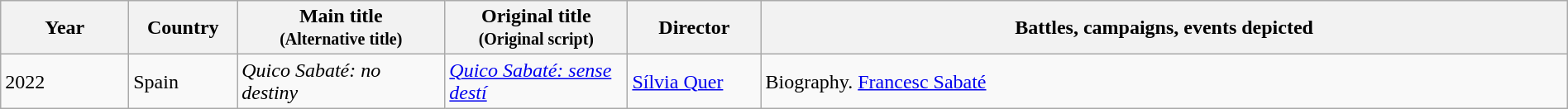<table class="wikitable sortable" style="width:100%;">
<tr>
<th class="unsortable">Year</th>
<th width= 80>Country</th>
<th width=160>Main title<br><small>(Alternative title)</small></th>
<th width=140>Original title<br><small>(Original script)</small></th>
<th width=100>Director</th>
<th class="unsortable">Battles, campaigns, events depicted</th>
</tr>
<tr>
<td>2022</td>
<td>Spain</td>
<td><em>Quico Sabaté: no destiny</em></td>
<td><em><a href='#'>Quico Sabaté: sense destí</a></em></td>
<td><a href='#'>Sílvia Quer</a></td>
<td>Biography. <a href='#'>Francesc Sabaté</a></td>
</tr>
</table>
